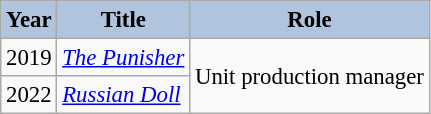<table class="wikitable" style="font-size:95%;">
<tr align="center">
<th style="background:#B0C4DE;">Year</th>
<th style="background:#B0C4DE;">Title</th>
<th style="background:#B0C4DE;">Role</th>
</tr>
<tr>
<td>2019</td>
<td><em><a href='#'>The Punisher</a></em></td>
<td rowspan=2>Unit production manager</td>
</tr>
<tr>
<td>2022</td>
<td><em><a href='#'>Russian Doll</a></em></td>
</tr>
</table>
